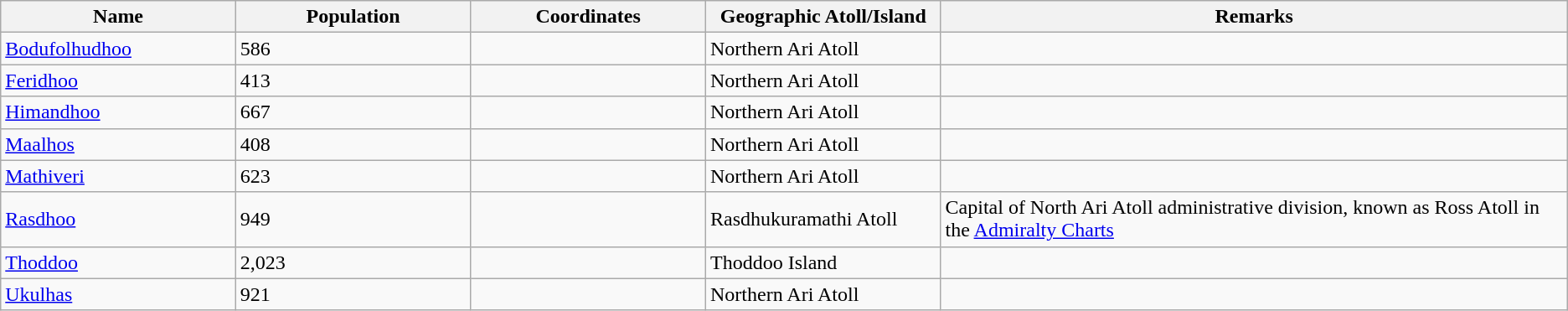<table class="wikitable sortable">
<tr>
<th style="width:15%">Name</th>
<th style="width:15%">Population</th>
<th style="width:15%">Coordinates</th>
<th style="width:15%">Geographic Atoll/Island</th>
<th style="width:40%">Remarks</th>
</tr>
<tr>
<td><a href='#'>Bodufolhudhoo</a></td>
<td>586</td>
<td></td>
<td>Northern Ari Atoll</td>
<td></td>
</tr>
<tr>
<td><a href='#'>Feridhoo</a></td>
<td>413</td>
<td></td>
<td>Northern Ari Atoll</td>
<td></td>
</tr>
<tr>
<td><a href='#'>Himandhoo</a></td>
<td>667</td>
<td></td>
<td>Northern Ari Atoll</td>
<td></td>
</tr>
<tr>
<td><a href='#'>Maalhos</a></td>
<td>408</td>
<td></td>
<td>Northern Ari Atoll</td>
<td></td>
</tr>
<tr>
<td><a href='#'>Mathiveri</a></td>
<td>623</td>
<td></td>
<td>Northern Ari Atoll</td>
<td></td>
</tr>
<tr>
<td><a href='#'>Rasdhoo</a></td>
<td>949</td>
<td></td>
<td>Rasdhukuramathi Atoll</td>
<td>Capital of North Ari Atoll administrative division, known as Ross Atoll in the <a href='#'>Admiralty Charts</a></td>
</tr>
<tr>
<td><a href='#'>Thoddoo</a></td>
<td>2,023</td>
<td></td>
<td>Thoddoo Island</td>
<td></td>
</tr>
<tr>
<td><a href='#'>Ukulhas</a></td>
<td>921</td>
<td></td>
<td>Northern Ari Atoll</td>
<td></td>
</tr>
</table>
